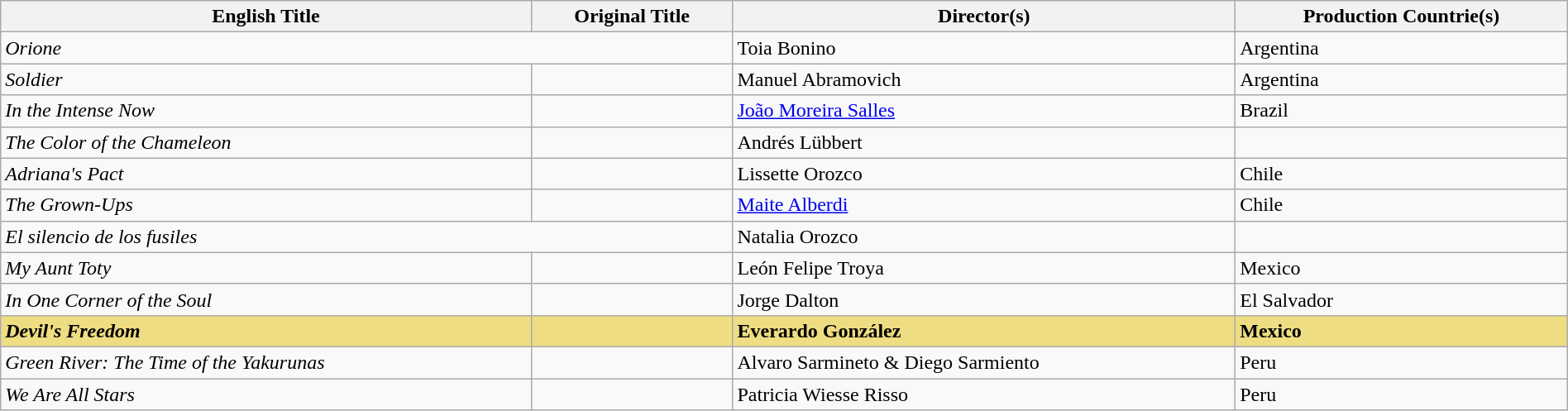<table class="sortable wikitable" style="width:100%; margin-bottom:4px" cellpadding="5">
<tr>
<th scope="col">English Title</th>
<th scope="col">Original Title</th>
<th scope="col">Director(s)</th>
<th scope="col">Production Countrie(s)</th>
</tr>
<tr>
<td colspan = "2"><em>Orione</em></td>
<td>Toia Bonino</td>
<td>Argentina</td>
</tr>
<tr>
<td><em>Soldier</em></td>
<td></td>
<td>Manuel Abramovich</td>
<td>Argentina</td>
</tr>
<tr>
<td><em>In the Intense Now</em></td>
<td></td>
<td><a href='#'>João Moreira Salles</a></td>
<td>Brazil</td>
</tr>
<tr>
<td><em>The Color of the Chameleon</em></td>
<td></td>
<td>Andrés Lübbert</td>
<td></td>
</tr>
<tr>
<td><em>Adriana's Pact</em></td>
<td></td>
<td>Lissette Orozco</td>
<td>Chile</td>
</tr>
<tr>
<td><em>The Grown-Ups</em></td>
<td></td>
<td><a href='#'>Maite Alberdi</a></td>
<td>Chile</td>
</tr>
<tr>
<td colspan = "2"><em>El silencio de los fusiles</em></td>
<td>Natalia Orozco</td>
<td></td>
</tr>
<tr>
<td><em>My Aunt Toty</em></td>
<td></td>
<td>León Felipe Troya</td>
<td>Mexico</td>
</tr>
<tr>
<td><em>In One Corner of the Soul</em></td>
<td></td>
<td>Jorge Dalton</td>
<td>El Salvador</td>
</tr>
<tr style="background:#EEDD82">
<td><strong><em>Devil's Freedom</em></strong></td>
<td><strong></strong></td>
<td><strong>Everardo González</strong></td>
<td><strong>Mexico</strong></td>
</tr>
<tr>
<td><em>Green River: The Time of the Yakurunas</em></td>
<td></td>
<td>Alvaro Sarmineto & Diego Sarmiento</td>
<td>Peru</td>
</tr>
<tr>
<td><em>We Are All Stars</em></td>
<td></td>
<td>Patricia Wiesse Risso</td>
<td>Peru</td>
</tr>
</table>
